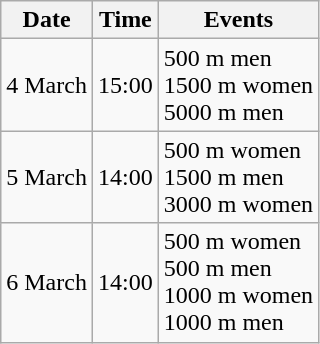<table class="wikitable" border="1">
<tr>
<th>Date</th>
<th>Time</th>
<th>Events</th>
</tr>
<tr>
<td>4 March</td>
<td>15:00</td>
<td>500 m men<br>1500 m women<br>5000 m men</td>
</tr>
<tr>
<td>5 March</td>
<td>14:00</td>
<td>500 m women<br>1500 m men<br>3000 m women</td>
</tr>
<tr>
<td>6 March</td>
<td>14:00</td>
<td>500 m women<br>500 m men<br>1000 m women<br>1000 m men</td>
</tr>
</table>
